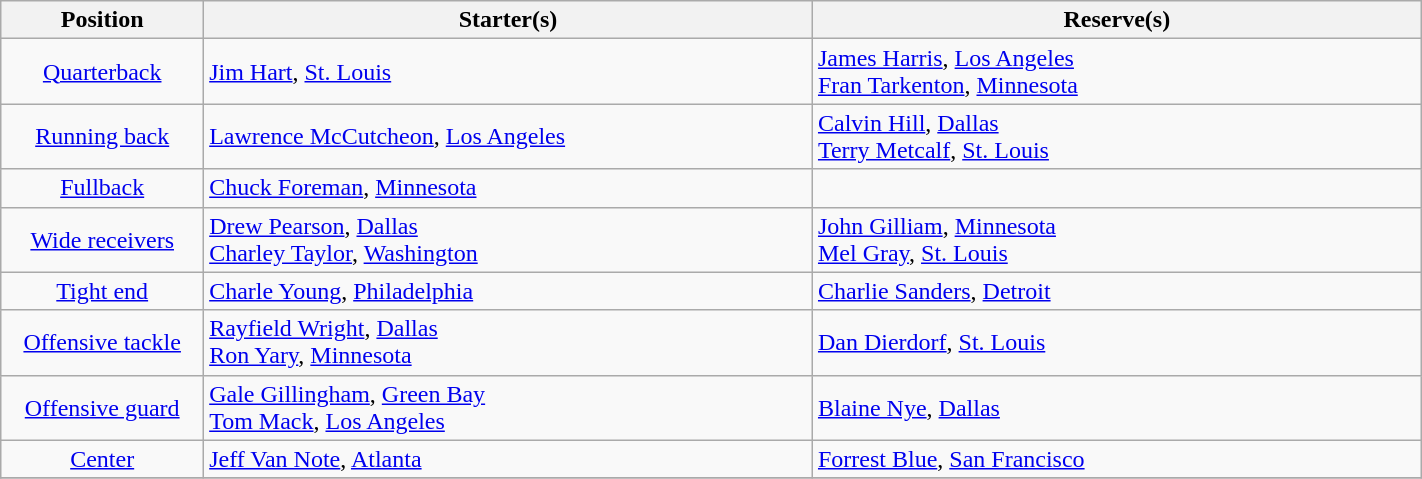<table class="wikitable" width=75%>
<tr>
<th width=10%>Position</th>
<th width=30%>Starter(s)</th>
<th width=30%>Reserve(s)</th>
</tr>
<tr>
<td align=center><a href='#'>Quarterback</a></td>
<td> <a href='#'>Jim Hart</a>, <a href='#'>St. Louis</a></td>
<td> <a href='#'>James Harris</a>, <a href='#'>Los Angeles</a><br> <a href='#'>Fran Tarkenton</a>, <a href='#'>Minnesota</a></td>
</tr>
<tr>
<td align=center><a href='#'>Running back</a></td>
<td> <a href='#'>Lawrence McCutcheon</a>, <a href='#'>Los Angeles</a></td>
<td> <a href='#'>Calvin Hill</a>, <a href='#'>Dallas</a><br> <a href='#'>Terry Metcalf</a>, <a href='#'>St. Louis</a></td>
</tr>
<tr>
<td align=center><a href='#'>Fullback</a></td>
<td> <a href='#'>Chuck Foreman</a>, <a href='#'>Minnesota</a></td>
<td></td>
</tr>
<tr>
<td align=center><a href='#'>Wide receivers</a></td>
<td> <a href='#'>Drew Pearson</a>, <a href='#'>Dallas</a><br> <a href='#'>Charley Taylor</a>, <a href='#'>Washington</a></td>
<td> <a href='#'>John Gilliam</a>, <a href='#'>Minnesota</a><br> <a href='#'>Mel Gray</a>, <a href='#'>St. Louis</a></td>
</tr>
<tr>
<td align=center><a href='#'>Tight end</a></td>
<td> <a href='#'>Charle Young</a>, <a href='#'>Philadelphia</a></td>
<td> <a href='#'>Charlie Sanders</a>, <a href='#'>Detroit</a></td>
</tr>
<tr>
<td align=center><a href='#'>Offensive tackle</a></td>
<td> <a href='#'>Rayfield Wright</a>, <a href='#'>Dallas</a><br> <a href='#'>Ron Yary</a>, <a href='#'>Minnesota</a></td>
<td> <a href='#'>Dan Dierdorf</a>, <a href='#'>St. Louis</a><br></td>
</tr>
<tr>
<td align=center><a href='#'>Offensive guard</a></td>
<td> <a href='#'>Gale Gillingham</a>, <a href='#'>Green Bay</a><br> <a href='#'>Tom Mack</a>, <a href='#'>Los Angeles</a></td>
<td> <a href='#'>Blaine Nye</a>, <a href='#'>Dallas</a></td>
</tr>
<tr>
<td align=center><a href='#'>Center</a></td>
<td> <a href='#'>Jeff Van Note</a>, <a href='#'>Atlanta</a></td>
<td> <a href='#'>Forrest Blue</a>, <a href='#'>San Francisco</a></td>
</tr>
<tr>
</tr>
</table>
